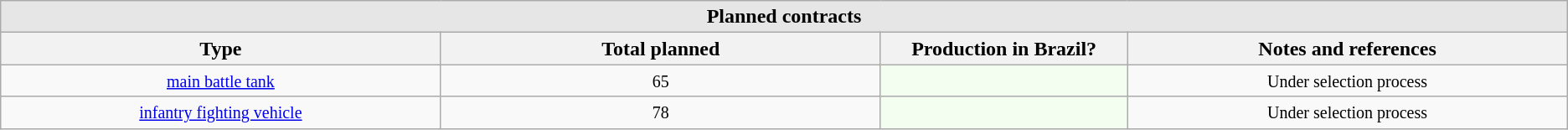<table class="wikitable" style="text-align:center;">
<tr>
<th colspan="6" style="background: #E6E6E6;">Planned contracts</th>
</tr>
<tr>
<th style="text-align:center; width:10%;">Type</th>
<th style="text-align:center; width:10%;">Total planned</th>
<th style="text-align:center; width:5%;">Production in Brazil?</th>
<th style="text-align:center; width:10%;">Notes and references</th>
</tr>
<tr>
<td><small><a href='#'>main battle tank</a></small></td>
<td><small>65</small></td>
<td style="background:#f3fef1"></td>
<td><small>Under selection process</small></td>
</tr>
<tr>
<td><small><a href='#'>infantry fighting vehicle</a></small></td>
<td><small>78</small></td>
<td style="background:#f3fef1"></td>
<td><small>Under selection process</small></td>
</tr>
</table>
